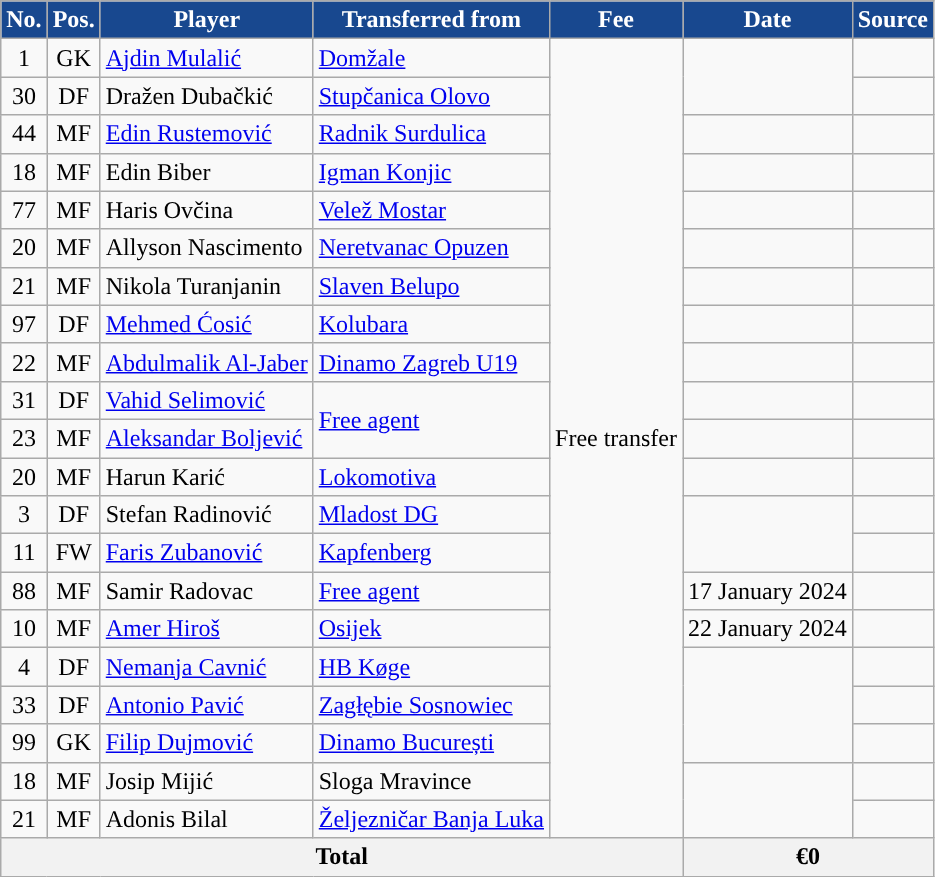<table class="wikitable plainrowheaders sortable">
<tr>
<th style="background:#18488f; color:#FFFFFF; ">No.</th>
<th style="background:#18488f; color:#FFFFFF; ">Pos.</th>
<th style="background:#18488f; color:#FFFFFF; ">Player</th>
<th style="background:#18488f; color:#FFFFFF; ">Transferred from</th>
<th style="background:#18488f; color:#FFFFFF; ">Fee</th>
<th style="background:#18488f; color:#FFFFFF; ">Date</th>
<th style="background:#18488f; color:#FFFFFF; ">Source</th>
</tr>
<tr>
<td align=center>1</td>
<td align=center>GK</td>
<td> <a href='#'>Ajdin Mulalić</a></td>
<td> <a href='#'>Domžale</a></td>
<td rowspan=21>Free transfer</td>
<td rowspan=2></td>
<td align=center></td>
</tr>
<tr>
<td align=center>30</td>
<td align=center>DF</td>
<td> Dražen Dubačkić</td>
<td><a href='#'>Stupčanica Olovo</a></td>
<td align=center></td>
</tr>
<tr>
<td align=center>44</td>
<td align=center>MF</td>
<td> <a href='#'>Edin Rustemović</a></td>
<td> <a href='#'>Radnik Surdulica</a></td>
<td></td>
<td align=center></td>
</tr>
<tr>
<td align=center>18</td>
<td align=center>MF</td>
<td> Edin Biber</td>
<td><a href='#'>Igman Konjic</a></td>
<td></td>
<td align=center></td>
</tr>
<tr>
<td align=center>77</td>
<td align=center>MF</td>
<td> Haris Ovčina</td>
<td><a href='#'>Velež Mostar</a></td>
<td></td>
<td align=center></td>
</tr>
<tr>
<td align=center>20</td>
<td align=center>MF</td>
<td> Allyson Nascimento</td>
<td> <a href='#'>Neretvanac Opuzen</a></td>
<td></td>
<td align=center></td>
</tr>
<tr>
<td align=center>21</td>
<td align=center>MF</td>
<td> Nikola Turanjanin</td>
<td> <a href='#'>Slaven Belupo</a></td>
<td></td>
<td align=center></td>
</tr>
<tr>
<td align=center>97</td>
<td align=center>DF</td>
<td> <a href='#'>Mehmed Ćosić</a></td>
<td> <a href='#'>Kolubara</a></td>
<td></td>
<td align=center></td>
</tr>
<tr>
<td align=center>22</td>
<td align=center>MF</td>
<td> <a href='#'>Abdulmalik Al-Jaber</a></td>
<td> <a href='#'>Dinamo Zagreb U19</a></td>
<td></td>
<td align=center></td>
</tr>
<tr>
<td align=center>31</td>
<td align=center>DF</td>
<td> <a href='#'>Vahid Selimović</a></td>
<td rowspan=2><a href='#'>Free agent</a></td>
<td></td>
<td align=center></td>
</tr>
<tr>
<td align=center>23</td>
<td align=center>MF</td>
<td> <a href='#'>Aleksandar Boljević</a></td>
<td></td>
<td align=center></td>
</tr>
<tr>
<td align=center>20</td>
<td align=center>MF</td>
<td> Harun Karić</td>
<td> <a href='#'>Lokomotiva</a></td>
<td></td>
<td align=center></td>
</tr>
<tr>
<td align=center>3</td>
<td align=center>DF</td>
<td> Stefan Radinović</td>
<td> <a href='#'>Mladost DG</a></td>
<td rowspan=2></td>
<td align=center></td>
</tr>
<tr>
<td align=center>11</td>
<td align=center>FW</td>
<td> <a href='#'>Faris Zubanović</a></td>
<td> <a href='#'>Kapfenberg</a></td>
<td align=center></td>
</tr>
<tr>
<td align=center>88</td>
<td align=center>MF</td>
<td> Samir Radovac</td>
<td><a href='#'>Free agent</a></td>
<td>17 January 2024</td>
<td align=center></td>
</tr>
<tr>
<td align=center>10</td>
<td align=center>MF</td>
<td> <a href='#'>Amer Hiroš</a></td>
<td> <a href='#'>Osijek</a></td>
<td>22 January 2024</td>
<td align=center></td>
</tr>
<tr>
<td align=center>4</td>
<td align=center>DF</td>
<td> <a href='#'>Nemanja Cavnić</a></td>
<td> <a href='#'>HB Køge</a></td>
<td rowspan=3></td>
<td align=center></td>
</tr>
<tr>
<td align=center>33</td>
<td align=center>DF</td>
<td> <a href='#'>Antonio Pavić</a></td>
<td> <a href='#'>Zagłębie Sosnowiec</a></td>
<td align=center></td>
</tr>
<tr>
<td align=center>99</td>
<td align=center>GK</td>
<td> <a href='#'>Filip Dujmović</a></td>
<td> <a href='#'>Dinamo București</a></td>
<td align=center></td>
</tr>
<tr>
<td align=center>18</td>
<td align=center>MF</td>
<td> Josip Mijić</td>
<td> Sloga Mravince</td>
<td rowspan=2></td>
<td align=center></td>
</tr>
<tr>
<td align=center>21</td>
<td align=center>MF</td>
<td> Adonis Bilal</td>
<td><a href='#'>Željezničar Banja Luka</a></td>
<td align=center></td>
</tr>
<tr>
<th colspan="5">Total</th>
<th colspan="2">€0</th>
</tr>
</table>
